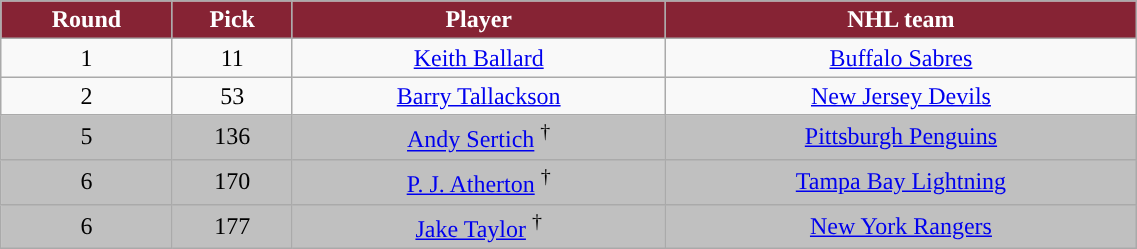<table class="wikitable" width="60%">
<tr>
<th style="color:white; background:#862334; ">Round</th>
<th style="color:white; background:#862334; ">Pick</th>
<th style="color:white; background:#862334; ">Player</th>
<th style="color:white; background:#862334; ">NHL team</th>
</tr>
<tr align="center" bgcolor="">
<td>1</td>
<td>11</td>
<td><a href='#'>Keith Ballard</a></td>
<td><a href='#'>Buffalo Sabres</a></td>
</tr>
<tr align="center" bgcolor="">
<td>2</td>
<td>53</td>
<td><a href='#'>Barry Tallackson</a></td>
<td><a href='#'>New Jersey Devils</a></td>
</tr>
<tr align="center" bgcolor="C0C0C0">
<td>5</td>
<td>136</td>
<td><a href='#'>Andy Sertich</a> <sup>†</sup></td>
<td><a href='#'>Pittsburgh Penguins</a></td>
</tr>
<tr align="center" bgcolor="C0C0C0">
<td>6</td>
<td>170</td>
<td><a href='#'>P. J. Atherton</a> <sup>†</sup></td>
<td><a href='#'>Tampa Bay Lightning</a></td>
</tr>
<tr align="center" bgcolor="C0C0C0">
<td>6</td>
<td>177</td>
<td><a href='#'>Jake Taylor</a> <sup>†</sup></td>
<td><a href='#'>New York Rangers</a></td>
</tr>
</table>
